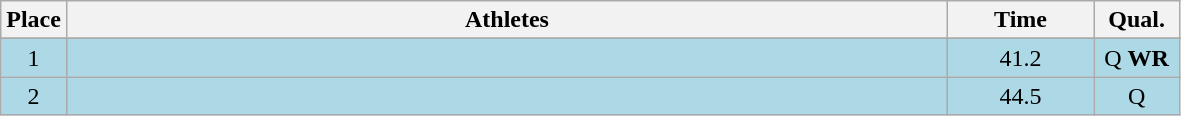<table class=wikitable style="text-align:center">
<tr>
<th width=20>Place</th>
<th width=580>Athletes</th>
<th width=90>Time</th>
<th width=50>Qual.</th>
</tr>
<tr>
</tr>
<tr bgcolor=lightblue>
<td>1</td>
<td align=left></td>
<td>41.2</td>
<td>Q <strong>WR</strong></td>
</tr>
<tr bgcolor=lightblue>
<td>2</td>
<td align=left></td>
<td>44.5</td>
<td>Q</td>
</tr>
</table>
